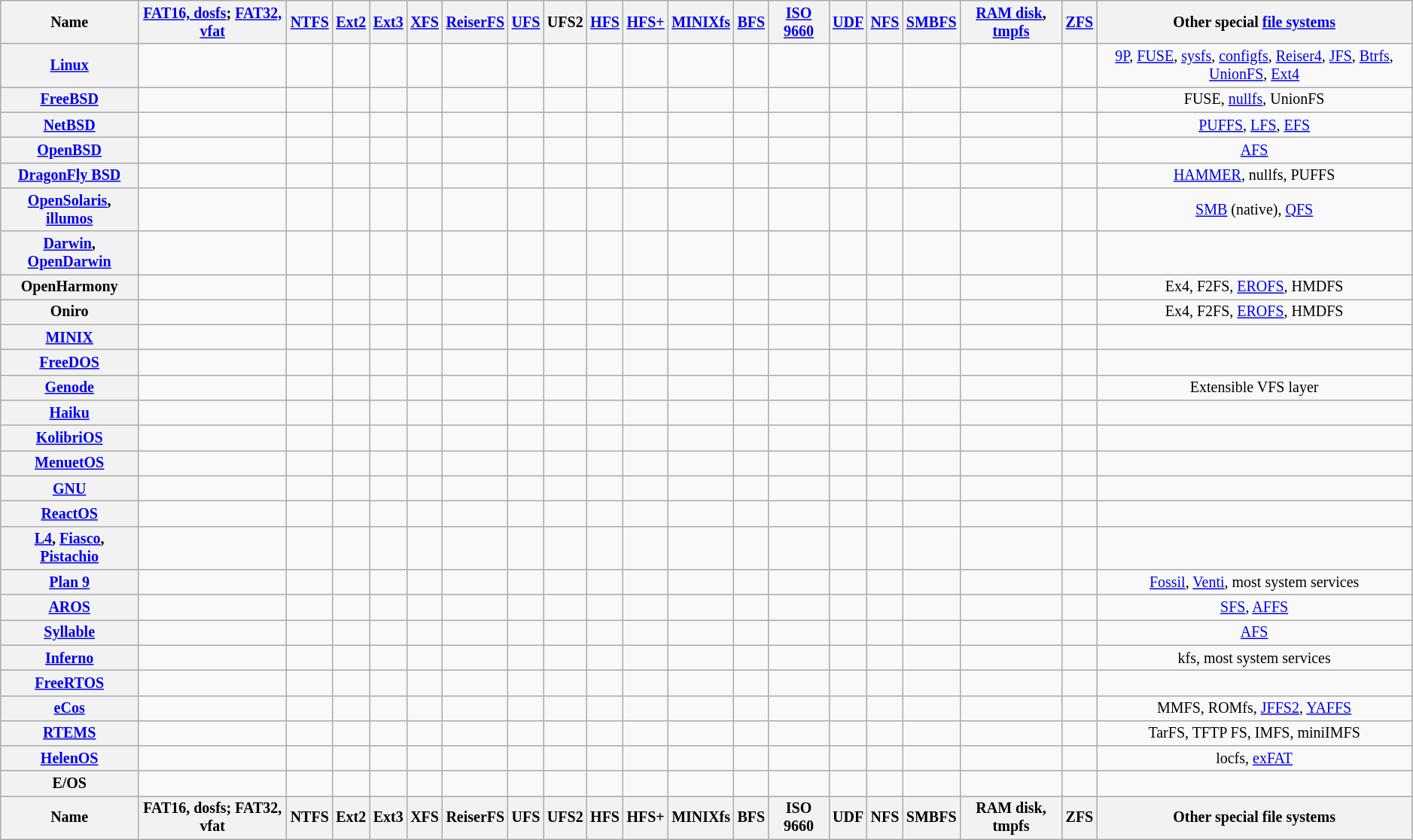<table class="sortable sort-under wikitable" style="font-size: smaller; text-align: center; width: auto;">
<tr>
<th>Name</th>
<th><a href='#'>FAT16, dosfs</a>; <a href='#'>FAT32, vfat</a></th>
<th><a href='#'>NTFS</a></th>
<th><a href='#'>Ext2</a></th>
<th><a href='#'>Ext3</a></th>
<th><a href='#'>XFS</a></th>
<th><a href='#'>ReiserFS</a></th>
<th><a href='#'>UFS</a></th>
<th>UFS2</th>
<th><a href='#'>HFS</a></th>
<th><a href='#'>HFS+</a></th>
<th><a href='#'>MINIXfs</a></th>
<th><a href='#'>BFS</a></th>
<th><a href='#'>ISO 9660</a></th>
<th><a href='#'>UDF</a></th>
<th><a href='#'>NFS</a></th>
<th><a href='#'>SMBFS</a></th>
<th><a href='#'>RAM disk</a>, <a href='#'>tmpfs</a></th>
<th><a href='#'>ZFS</a></th>
<th>Other special <a href='#'>file systems</a></th>
</tr>
<tr>
<th><a href='#'>Linux</a></th>
<td></td>
<td></td>
<td></td>
<td></td>
<td></td>
<td></td>
<td></td>
<td></td>
<td></td>
<td></td>
<td></td>
<td></td>
<td></td>
<td></td>
<td></td>
<td></td>
<td></td>
<td></td>
<td><a href='#'>9P</a>, <a href='#'>FUSE</a>, <a href='#'>sysfs</a>, <a href='#'>configfs</a>, <a href='#'>Reiser4</a>, <a href='#'>JFS</a>, <a href='#'>Btrfs</a>, <a href='#'>UnionFS</a>, <a href='#'>Ext4</a></td>
</tr>
<tr>
<th><a href='#'>FreeBSD</a></th>
<td></td>
<td></td>
<td></td>
<td></td>
<td></td>
<td></td>
<td></td>
<td></td>
<td></td>
<td></td>
<td></td>
<td></td>
<td></td>
<td></td>
<td></td>
<td></td>
<td></td>
<td></td>
<td>FUSE, <a href='#'>nullfs</a>, UnionFS</td>
</tr>
<tr>
<th><a href='#'>NetBSD</a></th>
<td></td>
<td></td>
<td></td>
<td></td>
<td></td>
<td></td>
<td></td>
<td></td>
<td></td>
<td></td>
<td></td>
<td></td>
<td></td>
<td></td>
<td></td>
<td></td>
<td></td>
<td></td>
<td><a href='#'>PUFFS</a>, <a href='#'>LFS</a>, <a href='#'>EFS</a></td>
</tr>
<tr>
<th><a href='#'>OpenBSD</a></th>
<td></td>
<td></td>
<td></td>
<td></td>
<td></td>
<td></td>
<td></td>
<td></td>
<td></td>
<td></td>
<td></td>
<td></td>
<td></td>
<td></td>
<td></td>
<td></td>
<td></td>
<td></td>
<td><a href='#'>AFS</a></td>
</tr>
<tr>
<th><a href='#'>DragonFly BSD</a></th>
<td></td>
<td></td>
<td></td>
<td></td>
<td></td>
<td></td>
<td></td>
<td></td>
<td></td>
<td></td>
<td></td>
<td></td>
<td></td>
<td></td>
<td></td>
<td></td>
<td></td>
<td></td>
<td><a href='#'>HAMMER</a>, nullfs, PUFFS</td>
</tr>
<tr>
<th><a href='#'>OpenSolaris</a>, <a href='#'>illumos</a></th>
<td></td>
<td> </td>
<td></td>
<td></td>
<td></td>
<td></td>
<td></td>
<td></td>
<td></td>
<td></td>
<td></td>
<td></td>
<td></td>
<td></td>
<td></td>
<td></td>
<td></td>
<td></td>
<td><a href='#'>SMB</a> (native), <a href='#'>QFS</a></td>
</tr>
<tr>
<th><a href='#'>Darwin</a>, <a href='#'>OpenDarwin</a></th>
<td></td>
<td></td>
<td></td>
<td></td>
<td></td>
<td></td>
<td></td>
<td></td>
<td></td>
<td></td>
<td></td>
<td></td>
<td></td>
<td></td>
<td></td>
<td></td>
<td></td>
<td></td>
<td></td>
</tr>
<tr>
<th>OpenHarmony</th>
<td></td>
<td></td>
<td></td>
<td></td>
<td></td>
<td></td>
<td></td>
<td></td>
<td></td>
<td></td>
<td></td>
<td></td>
<td></td>
<td></td>
<td></td>
<td></td>
<td></td>
<td></td>
<td>Ex4, F2FS, <a href='#'>EROFS</a>, HMDFS</td>
</tr>
<tr>
<th>Oniro</th>
<td></td>
<td></td>
<td></td>
<td></td>
<td></td>
<td></td>
<td></td>
<td></td>
<td></td>
<td></td>
<td></td>
<td></td>
<td></td>
<td></td>
<td></td>
<td></td>
<td></td>
<td></td>
<td>Ex4, F2FS, <a href='#'>EROFS</a>, HMDFS</td>
</tr>
<tr>
<th><a href='#'>MINIX</a></th>
<td></td>
<td></td>
<td></td>
<td></td>
<td></td>
<td></td>
<td></td>
<td></td>
<td></td>
<td></td>
<td></td>
<td></td>
<td></td>
<td></td>
<td></td>
<td></td>
<td></td>
<td></td>
<td></td>
</tr>
<tr>
<th><a href='#'>FreeDOS</a></th>
<td></td>
<td></td>
<td></td>
<td></td>
<td></td>
<td></td>
<td></td>
<td></td>
<td></td>
<td></td>
<td></td>
<td></td>
<td></td>
<td></td>
<td></td>
<td></td>
<td></td>
<td></td>
<td></td>
</tr>
<tr>
<th><a href='#'>Genode</a></th>
<td></td>
<td></td>
<td></td>
<td></td>
<td></td>
<td></td>
<td></td>
<td></td>
<td></td>
<td></td>
<td></td>
<td></td>
<td></td>
<td></td>
<td></td>
<td></td>
<td></td>
<td></td>
<td>Extensible VFS layer</td>
</tr>
<tr>
<th><a href='#'>Haiku</a></th>
<td></td>
<td> </td>
<td> </td>
<td> </td>
<td></td>
<td></td>
<td></td>
<td></td>
<td></td>
<td></td>
<td></td>
<td></td>
<td></td>
<td></td>
<td></td>
<td></td>
<td></td>
<td></td>
<td></td>
</tr>
<tr>
<th><a href='#'>KolibriOS</a></th>
<td></td>
<td></td>
<td></td>
<td></td>
<td></td>
<td></td>
<td></td>
<td></td>
<td></td>
<td></td>
<td></td>
<td></td>
<td></td>
<td></td>
<td></td>
<td></td>
<td></td>
<td></td>
<td></td>
</tr>
<tr>
<th><a href='#'>MenuetOS</a></th>
<td></td>
<td></td>
<td></td>
<td></td>
<td></td>
<td></td>
<td></td>
<td></td>
<td></td>
<td></td>
<td></td>
<td></td>
<td></td>
<td></td>
<td></td>
<td></td>
<td></td>
<td></td>
<td></td>
</tr>
<tr>
<th><a href='#'>GNU</a></th>
<td></td>
<td></td>
<td></td>
<td></td>
<td></td>
<td></td>
<td></td>
<td></td>
<td></td>
<td></td>
<td></td>
<td></td>
<td></td>
<td></td>
<td></td>
<td></td>
<td></td>
<td></td>
<td></td>
</tr>
<tr>
<th><a href='#'>ReactOS</a></th>
<td></td>
<td></td>
<td></td>
<td></td>
<td></td>
<td></td>
<td></td>
<td></td>
<td></td>
<td></td>
<td></td>
<td></td>
<td></td>
<td></td>
<td></td>
<td></td>
<td></td>
<td></td>
<td></td>
</tr>
<tr>
<th><a href='#'>L4</a>, <a href='#'>Fiasco</a>, <a href='#'>Pistachio</a></th>
<td></td>
<td></td>
<td></td>
<td></td>
<td></td>
<td></td>
<td></td>
<td></td>
<td></td>
<td></td>
<td></td>
<td></td>
<td></td>
<td></td>
<td></td>
<td></td>
<td></td>
<td></td>
<td></td>
</tr>
<tr>
<th><a href='#'>Plan 9</a></th>
<td></td>
<td></td>
<td></td>
<td></td>
<td></td>
<td></td>
<td></td>
<td></td>
<td></td>
<td></td>
<td></td>
<td></td>
<td></td>
<td></td>
<td></td>
<td></td>
<td></td>
<td></td>
<td><a href='#'>Fossil</a>, <a href='#'>Venti</a>, most system services</td>
</tr>
<tr>
<th><a href='#'>AROS</a></th>
<td></td>
<td></td>
<td></td>
<td></td>
<td></td>
<td></td>
<td></td>
<td></td>
<td></td>
<td></td>
<td></td>
<td></td>
<td></td>
<td></td>
<td></td>
<td></td>
<td></td>
<td></td>
<td><a href='#'>SFS</a>, <a href='#'>AFFS</a></td>
</tr>
<tr>
<th><a href='#'>Syllable</a></th>
<td></td>
<td></td>
<td></td>
<td></td>
<td></td>
<td></td>
<td></td>
<td></td>
<td></td>
<td></td>
<td></td>
<td></td>
<td></td>
<td></td>
<td></td>
<td></td>
<td></td>
<td></td>
<td><a href='#'>AFS</a></td>
</tr>
<tr>
<th><a href='#'>Inferno</a></th>
<td></td>
<td></td>
<td></td>
<td></td>
<td></td>
<td></td>
<td></td>
<td></td>
<td></td>
<td></td>
<td></td>
<td></td>
<td></td>
<td></td>
<td></td>
<td></td>
<td></td>
<td></td>
<td>kfs, most system services</td>
</tr>
<tr>
<th><a href='#'>FreeRTOS</a></th>
<td></td>
<td></td>
<td></td>
<td></td>
<td></td>
<td></td>
<td></td>
<td></td>
<td></td>
<td></td>
<td></td>
<td></td>
<td></td>
<td></td>
<td></td>
<td></td>
<td></td>
<td></td>
<td></td>
</tr>
<tr>
<th><a href='#'>eCos</a></th>
<td></td>
<td></td>
<td></td>
<td></td>
<td></td>
<td></td>
<td></td>
<td></td>
<td></td>
<td></td>
<td></td>
<td></td>
<td></td>
<td></td>
<td></td>
<td></td>
<td></td>
<td></td>
<td>MMFS, ROMfs, <a href='#'>JFFS2</a>, <a href='#'>YAFFS</a></td>
</tr>
<tr>
<th><a href='#'>RTEMS</a></th>
<td></td>
<td></td>
<td></td>
<td></td>
<td></td>
<td></td>
<td></td>
<td></td>
<td></td>
<td></td>
<td></td>
<td></td>
<td></td>
<td></td>
<td></td>
<td></td>
<td></td>
<td></td>
<td>TarFS, TFTP FS, IMFS, miniIMFS</td>
</tr>
<tr>
<th><a href='#'>HelenOS</a></th>
<td></td>
<td></td>
<td></td>
<td></td>
<td></td>
<td></td>
<td></td>
<td></td>
<td></td>
<td></td>
<td></td>
<td></td>
<td></td>
<td></td>
<td></td>
<td></td>
<td></td>
<td></td>
<td>locfs, <a href='#'>exFAT</a></td>
</tr>
<tr>
<th>E/OS</th>
<td></td>
<td></td>
<td></td>
<td></td>
<td></td>
<td></td>
<td></td>
<td></td>
<td></td>
<td></td>
<td></td>
<td></td>
<td></td>
<td></td>
<td></td>
<td></td>
<td></td>
<td></td>
<td><br></td>
</tr>
<tr class="sortbottom">
<th>Name</th>
<th>FAT16, dosfs; FAT32, vfat</th>
<th>NTFS</th>
<th>Ext2</th>
<th>Ext3</th>
<th>XFS</th>
<th>ReiserFS</th>
<th>UFS</th>
<th>UFS2</th>
<th>HFS</th>
<th>HFS+</th>
<th>MINIXfs</th>
<th>BFS</th>
<th>ISO 9660</th>
<th>UDF</th>
<th>NFS</th>
<th>SMBFS</th>
<th>RAM disk, tmpfs</th>
<th>ZFS</th>
<th>Other special file systems</th>
</tr>
</table>
